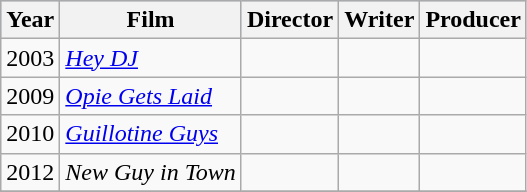<table class="wikitable">
<tr style="background:#b0c4de; text-align:center;">
<th>Year</th>
<th>Film</th>
<th>Director</th>
<th>Writer</th>
<th>Producer</th>
</tr>
<tr>
<td>2003</td>
<td><em><a href='#'>Hey DJ</a></em></td>
<td></td>
<td></td>
<td></td>
</tr>
<tr>
<td>2009</td>
<td><em><a href='#'>Opie Gets Laid</a></em></td>
<td></td>
<td></td>
<td></td>
</tr>
<tr>
<td>2010</td>
<td><em><a href='#'>Guillotine Guys</a></em></td>
<td></td>
<td></td>
<td></td>
</tr>
<tr>
<td>2012</td>
<td><em>New Guy in Town</em></td>
<td></td>
<td></td>
<td></td>
</tr>
<tr>
</tr>
</table>
